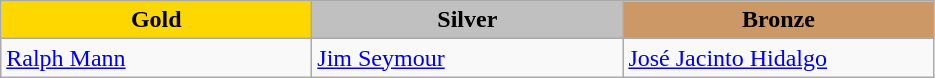<table class="wikitable" style="text-align:left">
<tr align="center">
<td width=200 bgcolor=gold><strong>Gold</strong></td>
<td width=200 bgcolor=silver><strong>Silver</strong></td>
<td width=200 bgcolor=CC9966><strong>Bronze</strong></td>
</tr>
<tr>
<td><a href='#'>Ralph Mann</a><br><em></em></td>
<td><a href='#'>Jim Seymour</a><br><em></em></td>
<td><a href='#'>José Jacinto Hidalgo</a><br><em></em></td>
</tr>
</table>
